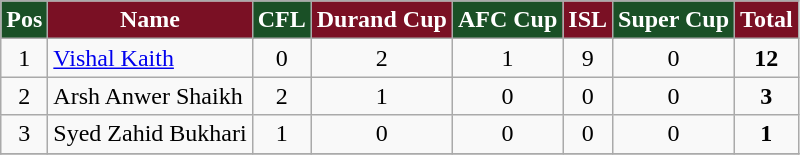<table class="wikitable" margin-left:1em;float:center>
<tr>
<th style="background:#1A5026; color:white; text-align:center;">Pos</th>
<th style="background:#7A1024; color:white; text-align:center;">Name</th>
<th style="background:#1A5026; color:white; text-align:center;">CFL</th>
<th style="background:#7A1024; color:white; text-align:center;">Durand Cup</th>
<th style="background:#1A5026; color:white; text-align:center;">AFC Cup</th>
<th style="background:#7A1024; color:white; text-align:center;">ISL</th>
<th style="background:#1A5026; color:white; text-align:center;">Super Cup</th>
<th style="background:#7A1024; color:white; text-align:center;">Total</th>
</tr>
<tr>
<td rowspan="1"style="text-align:center">1</td>
<td> <a href='#'>Vishal Kaith</a></td>
<td style="text-align:center">0</td>
<td style="text-align:center">2</td>
<td style="text-align:center">1</td>
<td style="text-align:center">9</td>
<td style="text-align:center">0</td>
<td style="text-align:center"><strong>12</strong></td>
</tr>
<tr>
<td rowspan="1"style="text-align:center">2</td>
<td> Arsh Anwer Shaikh</td>
<td style="text-align:center">2</td>
<td style="text-align:center">1</td>
<td style="text-align:center">0</td>
<td style="text-align:center">0</td>
<td style="text-align:center">0</td>
<td style="text-align:center"><strong>3</strong></td>
</tr>
<tr>
<td rowspan="1"style="text-align:center">3</td>
<td> Syed Zahid Bukhari</td>
<td style="text-align:center">1</td>
<td style="text-align:center">0</td>
<td style="text-align:center">0</td>
<td style="text-align:center">0</td>
<td style="text-align:center">0</td>
<td style="text-align:center"><strong>1</strong></td>
</tr>
<tr>
</tr>
</table>
